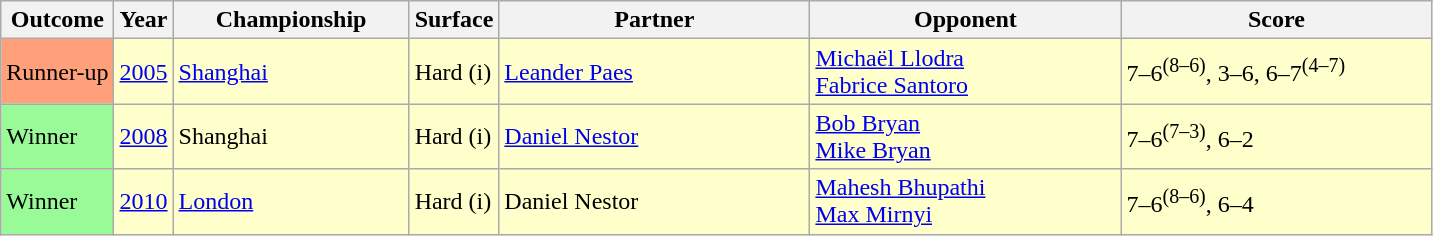<table class="sortable wikitable">
<tr>
<th>Outcome</th>
<th>Year</th>
<th width=150>Championship</th>
<th>Surface</th>
<th width=200>Partner</th>
<th width=200>Opponent</th>
<th width=200>Score</th>
</tr>
<tr bgcolor=FFFFCC>
<td bgcolor=FFA07A>Runner-up</td>
<td><a href='#'>2005</a></td>
<td><a href='#'>Shanghai</a></td>
<td>Hard (i)</td>
<td> <a href='#'>Leander Paes</a></td>
<td> <a href='#'>Michaël Llodra</a><br> <a href='#'>Fabrice Santoro</a></td>
<td>7–6<sup>(8–6)</sup>, 3–6, 6–7<sup>(4–7)</sup></td>
</tr>
<tr bgcolor=FFFFCC>
<td bgcolor=98FB98>Winner</td>
<td><a href='#'>2008</a></td>
<td>Shanghai</td>
<td>Hard (i)</td>
<td> <a href='#'>Daniel Nestor</a></td>
<td> <a href='#'>Bob Bryan</a><br> <a href='#'>Mike Bryan</a></td>
<td>7–6<sup>(7–3)</sup>, 6–2</td>
</tr>
<tr bgcolor=FFFFCC>
<td bgcolor=98FB98>Winner</td>
<td><a href='#'>2010</a></td>
<td><a href='#'>London</a></td>
<td>Hard (i)</td>
<td> Daniel Nestor</td>
<td> <a href='#'>Mahesh Bhupathi</a><br> <a href='#'>Max Mirnyi</a></td>
<td>7–6<sup>(8–6)</sup>, 6–4</td>
</tr>
</table>
